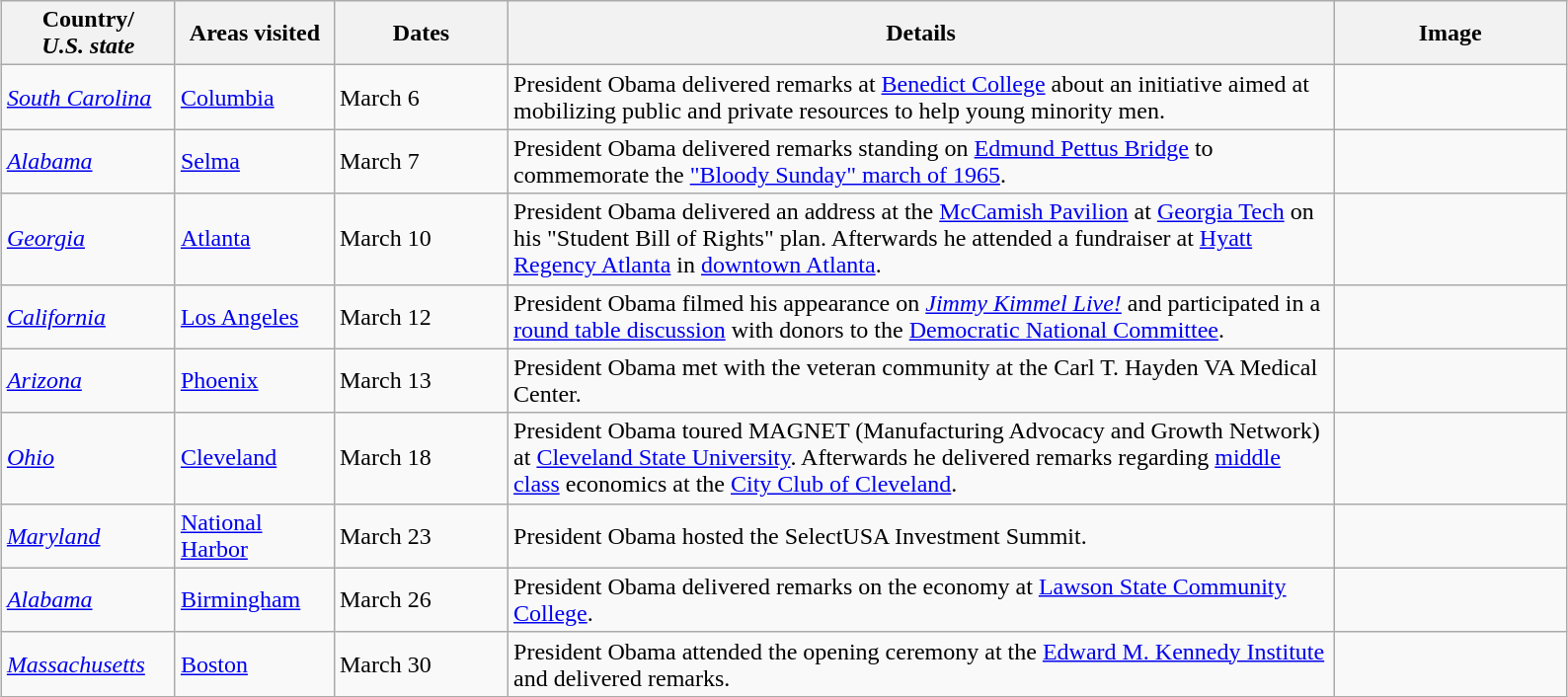<table class="wikitable" style="margin: 1em auto 1em auto">
<tr>
<th width=110>Country/<br><em>U.S. state</em></th>
<th width=100>Areas visited</th>
<th width=110>Dates</th>
<th width=550>Details</th>
<th width=150>Image</th>
</tr>
<tr>
<td> <em><a href='#'>South Carolina</a></em></td>
<td><a href='#'>Columbia</a></td>
<td>March 6</td>
<td>President Obama delivered remarks at <a href='#'>Benedict College</a> about an initiative aimed at mobilizing public and private resources to help young minority men.</td>
<td></td>
</tr>
<tr>
<td> <em><a href='#'>Alabama</a></em></td>
<td><a href='#'>Selma</a></td>
<td>March 7</td>
<td>President Obama delivered remarks standing on <a href='#'>Edmund Pettus Bridge</a> to commemorate the <a href='#'>"Bloody Sunday" march of 1965</a>.</td>
<td></td>
</tr>
<tr>
<td> <em><a href='#'>Georgia</a></em></td>
<td><a href='#'>Atlanta</a></td>
<td>March 10</td>
<td>President Obama delivered an address at the <a href='#'>McCamish Pavilion</a> at <a href='#'>Georgia Tech</a> on his "Student Bill of Rights" plan. Afterwards he attended a fundraiser at <a href='#'>Hyatt Regency Atlanta</a> in <a href='#'>downtown Atlanta</a>.</td>
<td></td>
</tr>
<tr>
<td> <em><a href='#'>California</a></em></td>
<td><a href='#'>Los Angeles</a></td>
<td>March 12</td>
<td>President Obama filmed his appearance on <em><a href='#'>Jimmy Kimmel Live!</a></em> and participated in a <a href='#'>round table discussion</a> with donors to the <a href='#'>Democratic National Committee</a>.</td>
<td></td>
</tr>
<tr>
<td> <em><a href='#'>Arizona</a></em></td>
<td><a href='#'>Phoenix</a></td>
<td>March 13</td>
<td>President Obama met with the veteran community at the Carl T. Hayden VA Medical Center.</td>
<td></td>
</tr>
<tr>
<td> <em><a href='#'>Ohio</a></em></td>
<td><a href='#'>Cleveland</a></td>
<td>March 18</td>
<td>President Obama toured MAGNET (Manufacturing Advocacy and Growth Network) at <a href='#'>Cleveland State University</a>. Afterwards he delivered remarks regarding <a href='#'>middle class</a> economics at the <a href='#'>City Club of Cleveland</a>.</td>
<td></td>
</tr>
<tr>
<td> <em><a href='#'>Maryland</a></em></td>
<td><a href='#'>National Harbor</a></td>
<td>March 23</td>
<td>President Obama hosted the SelectUSA Investment Summit.</td>
<td></td>
</tr>
<tr>
<td> <em><a href='#'>Alabama</a></em></td>
<td><a href='#'>Birmingham</a></td>
<td>March 26</td>
<td>President Obama delivered remarks on the economy at <a href='#'>Lawson State Community College</a>.</td>
<td></td>
</tr>
<tr>
<td> <em><a href='#'>Massachusetts</a></em></td>
<td><a href='#'>Boston</a></td>
<td>March 30</td>
<td>President Obama attended the opening ceremony at the <a href='#'>Edward M. Kennedy Institute</a> and delivered remarks.</td>
<td></td>
</tr>
</table>
